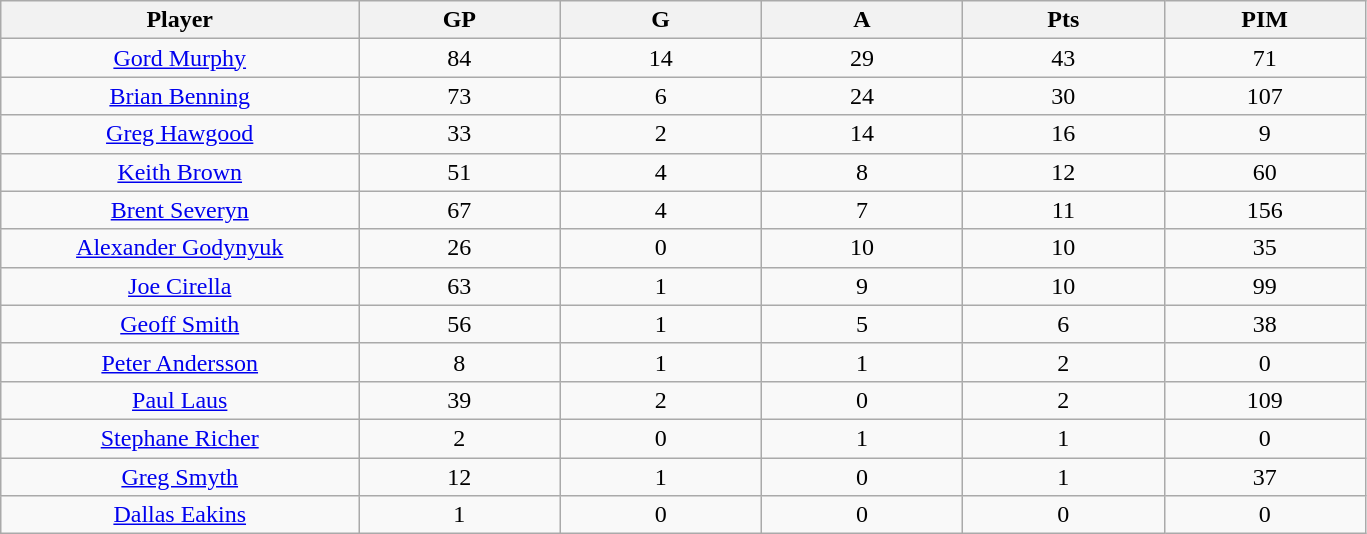<table class="wikitable sortable">
<tr>
<th bgcolor="#DDDDFF" width="16%">Player</th>
<th bgcolor="#DDDDFF" width="9%">GP</th>
<th bgcolor="#DDDDFF" width="9%">G</th>
<th bgcolor="#DDDDFF" width="9%">A</th>
<th bgcolor="#DDDDFF" width="9%">Pts</th>
<th bgcolor="#DDDDFF" width="9%">PIM</th>
</tr>
<tr align="center">
<td><a href='#'>Gord Murphy</a></td>
<td>84</td>
<td>14</td>
<td>29</td>
<td>43</td>
<td>71</td>
</tr>
<tr align="center">
<td><a href='#'>Brian Benning</a></td>
<td>73</td>
<td>6</td>
<td>24</td>
<td>30</td>
<td>107</td>
</tr>
<tr align="center">
<td><a href='#'>Greg Hawgood</a></td>
<td>33</td>
<td>2</td>
<td>14</td>
<td>16</td>
<td>9</td>
</tr>
<tr align="center">
<td><a href='#'>Keith Brown</a></td>
<td>51</td>
<td>4</td>
<td>8</td>
<td>12</td>
<td>60</td>
</tr>
<tr align="center">
<td><a href='#'>Brent Severyn</a></td>
<td>67</td>
<td>4</td>
<td>7</td>
<td>11</td>
<td>156</td>
</tr>
<tr align="center">
<td><a href='#'>Alexander Godynyuk</a></td>
<td>26</td>
<td>0</td>
<td>10</td>
<td>10</td>
<td>35</td>
</tr>
<tr align="center">
<td><a href='#'>Joe Cirella</a></td>
<td>63</td>
<td>1</td>
<td>9</td>
<td>10</td>
<td>99</td>
</tr>
<tr align="center">
<td><a href='#'>Geoff Smith</a></td>
<td>56</td>
<td>1</td>
<td>5</td>
<td>6</td>
<td>38</td>
</tr>
<tr align="center">
<td><a href='#'>Peter Andersson</a></td>
<td>8</td>
<td>1</td>
<td>1</td>
<td>2</td>
<td>0</td>
</tr>
<tr align="center">
<td><a href='#'>Paul Laus</a></td>
<td>39</td>
<td>2</td>
<td>0</td>
<td>2</td>
<td>109</td>
</tr>
<tr align="center">
<td><a href='#'>Stephane Richer</a></td>
<td>2</td>
<td>0</td>
<td>1</td>
<td>1</td>
<td>0</td>
</tr>
<tr align="center">
<td><a href='#'>Greg Smyth</a></td>
<td>12</td>
<td>1</td>
<td>0</td>
<td>1</td>
<td>37</td>
</tr>
<tr align="center">
<td><a href='#'>Dallas Eakins</a></td>
<td>1</td>
<td>0</td>
<td>0</td>
<td>0</td>
<td>0</td>
</tr>
</table>
